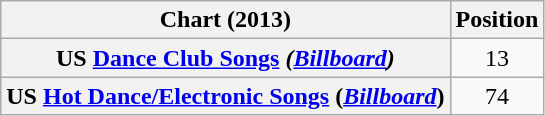<table class="wikitable sortable plainrowheaders">
<tr>
<th scope="col">Chart (2013)</th>
<th scope="col">Position</th>
</tr>
<tr>
<th scope="row">US <a href='#'>Dance Club Songs</a> <em>(<a href='#'>Billboard</a>)</em></th>
<td style="text-align:center;">13</td>
</tr>
<tr>
<th scope="row">US <a href='#'>Hot Dance/Electronic Songs</a> (<em><a href='#'>Billboard</a></em>)</th>
<td style="text-align:center;">74</td>
</tr>
</table>
